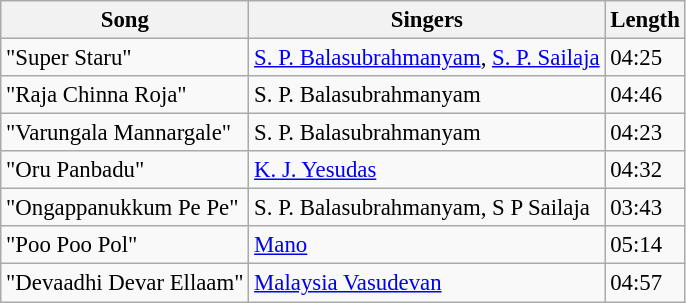<table class="wikitable" style="font-size:95%;">
<tr>
<th>Song</th>
<th>Singers</th>
<th>Length</th>
</tr>
<tr>
<td>"Super Staru"</td>
<td><a href='#'>S. P. Balasubrahmanyam</a>, <a href='#'>S. P. Sailaja</a></td>
<td>04:25</td>
</tr>
<tr>
<td>"Raja Chinna Roja"</td>
<td>S. P. Balasubrahmanyam</td>
<td>04:46</td>
</tr>
<tr>
<td>"Varungala Mannargale"</td>
<td>S. P. Balasubrahmanyam</td>
<td>04:23</td>
</tr>
<tr>
<td>"Oru Panbadu"</td>
<td><a href='#'>K. J. Yesudas</a></td>
<td>04:32</td>
</tr>
<tr>
<td>"Ongappanukkum Pe Pe"</td>
<td>S. P. Balasubrahmanyam, S P Sailaja</td>
<td>03:43</td>
</tr>
<tr>
<td>"Poo Poo Pol"</td>
<td><a href='#'>Mano</a></td>
<td>05:14</td>
</tr>
<tr>
<td>"Devaadhi Devar Ellaam"</td>
<td><a href='#'>Malaysia Vasudevan</a></td>
<td>04:57</td>
</tr>
</table>
